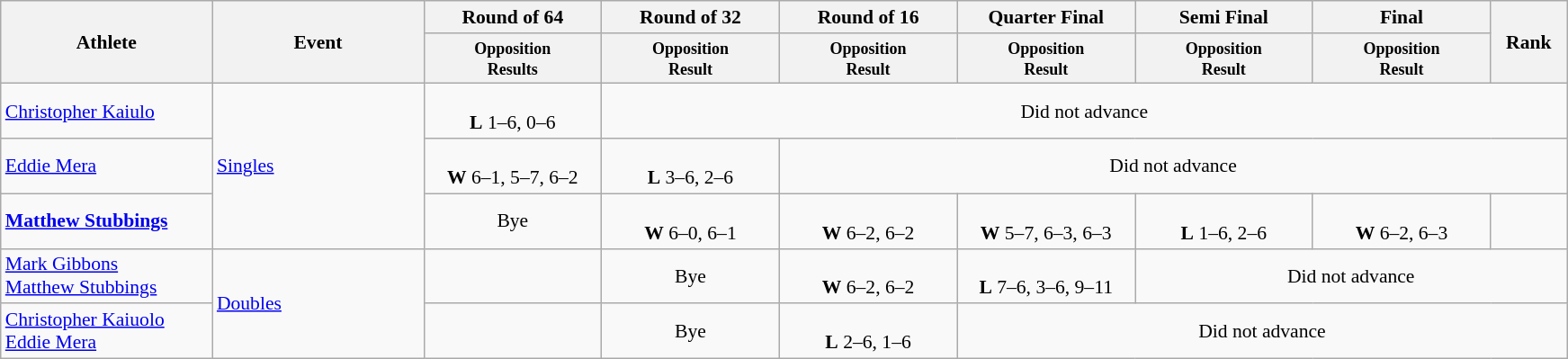<table class=wikitable style="font-size:90%">
<tr>
<th rowspan="2" width=150>Athlete</th>
<th rowspan="2" width=150>Event</th>
<th width=125>Round of 64</th>
<th width=125>Round of 32</th>
<th width=125>Round of 16</th>
<th width=125>Quarter Final</th>
<th width=125>Semi Final</th>
<th width=125>Final</th>
<th rowspan="2" width=50>Rank</th>
</tr>
<tr>
<th style="line-height:1em"><small>Opposition<br>Results</small></th>
<th style="line-height:1em"><small>Opposition<br>Result</small></th>
<th style="line-height:1em"><small>Opposition<br>Result</small></th>
<th style="line-height:1em"><small>Opposition<br>Result</small></th>
<th style="line-height:1em"><small>Opposition<br>Result</small></th>
<th style="line-height:1em"><small>Opposition<br>Result</small></th>
</tr>
<tr>
<td><a href='#'>Christopher Kaiulo</a></td>
<td rowspan=3><a href='#'>Singles</a></td>
<td align=center><br><strong>L</strong> 1–6, 0–6</td>
<td align=center colspan=6>Did not advance</td>
</tr>
<tr>
<td><a href='#'>Eddie Mera</a></td>
<td align=center><br><strong>W</strong> 6–1, 5–7, 6–2</td>
<td align=center> <br><strong>L</strong> 3–6, 2–6</td>
<td align=center colspan=5>Did not advance</td>
</tr>
<tr>
<td><strong><a href='#'>Matthew Stubbings</a></strong></td>
<td align=center>Bye</td>
<td align=center><br><strong>W</strong> 6–0, 6–1</td>
<td align=center><br><strong>W</strong> 6–2, 6–2</td>
<td align=center><br><strong>W</strong> 5–7, 6–3, 6–3</td>
<td align=center><br><strong>L</strong> 1–6, 2–6</td>
<td align=center><br><strong>W</strong> 6–2, 6–3</td>
<td align=center></td>
</tr>
<tr>
<td><a href='#'>Mark Gibbons</a><br><a href='#'>Matthew Stubbings</a></td>
<td rowspan=2><a href='#'>Doubles</a></td>
<td></td>
<td align=center>Bye</td>
<td align=center> <br><strong>W</strong> 6–2, 6–2</td>
<td align=center> <br><strong>L</strong> 7–6, 3–6, 9–11</td>
<td align=center colspan=3>Did not advance</td>
</tr>
<tr>
<td><a href='#'>Christopher Kaiuolo</a><br><a href='#'>Eddie Mera</a></td>
<td></td>
<td align=center>Bye</td>
<td align=center><br><strong>L</strong> 2–6, 1–6</td>
<td align=center colspan=4>Did not advance</td>
</tr>
</table>
